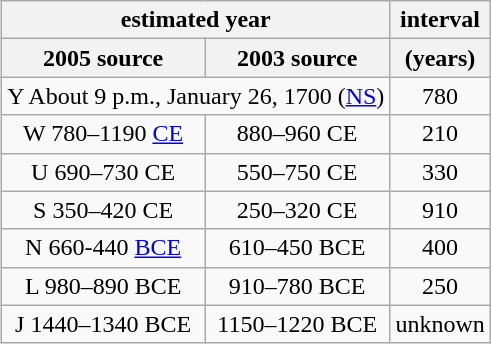<table class="wikitable sortable" align="right" style="text-align:center;">
<tr>
<th colspan="2">estimated year</th>
<th>interval</th>
</tr>
<tr>
<th>2005 source</th>
<th>2003 source</th>
<th>(years)<br></th>
</tr>
<tr>
<td colspan="2"><span>Y</span> About 9 p.m., January 26, 1700 (<a href='#'>NS</a>)</td>
<td>780</td>
</tr>
<tr>
<td><span>W</span> 780–1190 <a href='#'>CE</a></td>
<td>880–960 CE</td>
<td>210</td>
</tr>
<tr>
<td><span>U</span> 690–730 CE</td>
<td>550–750 CE</td>
<td>330</td>
</tr>
<tr>
<td><span>S</span> 350–420 CE</td>
<td>250–320 CE</td>
<td>910</td>
</tr>
<tr>
<td><span>N</span> 660-440 <a href='#'>BCE</a></td>
<td>610–450 BCE</td>
<td>400</td>
</tr>
<tr>
<td><span>L</span> 980–890 BCE</td>
<td>910–780 BCE</td>
<td>250</td>
</tr>
<tr>
<td><span>J</span> 1440–1340 BCE</td>
<td>1150–1220 BCE</td>
<td>unknown</td>
</tr>
</table>
